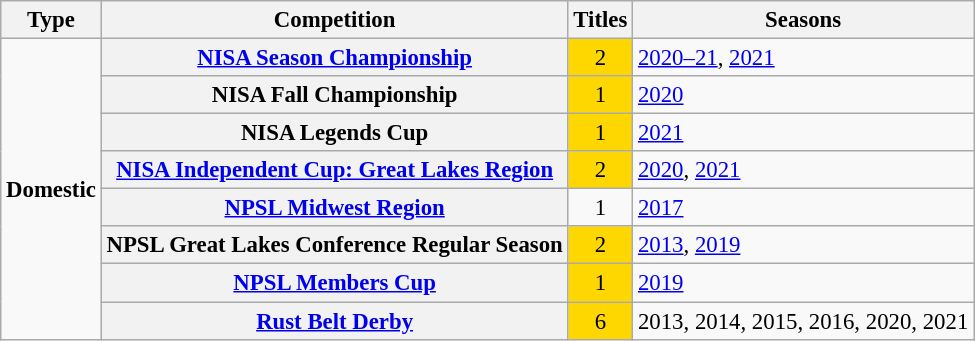<table class="wikitable plainrowheaders" style="font-size:95%; text-align:center;">
<tr>
<th>Type</th>
<th>Competition</th>
<th>Titles</th>
<th>Seasons</th>
</tr>
<tr>
<td rowspan="8"><strong>Domestic</strong></td>
<th scope=col><a href='#'>NISA Season Championship</a></th>
<td bgcolor=gold align="center">2</td>
<td align="left"><a href='#'>2020–21</a>, <a href='#'>2021</a></td>
</tr>
<tr>
<th scope=col>NISA Fall Championship</th>
<td bgcolor=gold align="center">1</td>
<td align="left"><a href='#'>2020</a></td>
</tr>
<tr>
<th scope=col>NISA Legends Cup</th>
<td bgcolor=gold align="center">1</td>
<td align="left"><a href='#'>2021</a></td>
</tr>
<tr>
<th scope=col><a href='#'>NISA Independent Cup: Great Lakes Region</a></th>
<td bgcolor=gold align="center">2</td>
<td align="left"><a href='#'>2020</a>, <a href='#'>2021</a></td>
</tr>
<tr>
<th scope=col><a href='#'>NPSL Midwest Region</a></th>
<td align="center">1</td>
<td align="left"><a href='#'>2017</a></td>
</tr>
<tr>
<th scope=col>NPSL Great Lakes Conference Regular Season</th>
<td bgcolor= gold align="center">2</td>
<td align="left"><a href='#'>2013</a>, <a href='#'>2019</a></td>
</tr>
<tr>
<th scope=col><a href='#'>NPSL Members Cup</a></th>
<td bgcolor=gold align="center">1</td>
<td align="left"><a href='#'>2019</a></td>
</tr>
<tr>
<th scope=col><a href='#'>Rust Belt Derby</a></th>
<td bgcolor=gold align="center">6</td>
<td align="left">2013, 2014, 2015, 2016, 2020, 2021</td>
</tr>
</table>
